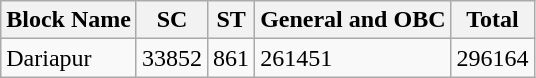<table class="wikitable">
<tr>
<th>Block Name</th>
<th>SC</th>
<th>ST</th>
<th>General and OBC</th>
<th>Total</th>
</tr>
<tr>
<td>Dariapur</td>
<td>33852</td>
<td>861</td>
<td>261451</td>
<td>296164</td>
</tr>
</table>
